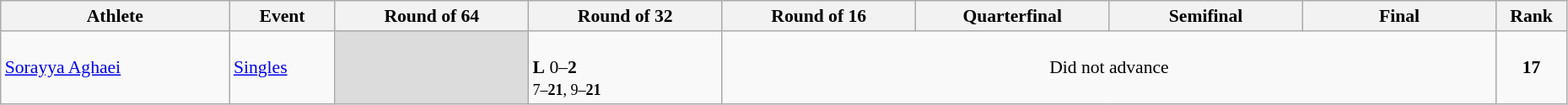<table class="wikitable" width="98%" style="text-align:left; font-size:90%">
<tr>
<th width="13%">Athlete</th>
<th width="6%">Event</th>
<th width="11%">Round of 64</th>
<th width="11%">Round of 32</th>
<th width="11%">Round of 16</th>
<th width="11%">Quarterfinal</th>
<th width="11%">Semifinal</th>
<th width="11%">Final</th>
<th width="4%">Rank</th>
</tr>
<tr>
<td><a href='#'>Sorayya Aghaei</a></td>
<td><a href='#'>Singles</a></td>
<td bgcolor=#DCDCDC></td>
<td><br><strong>L</strong> 0–<strong>2</strong><br><small>7–<strong>21</strong>, 9–<strong>21</strong></small></td>
<td colspan=4 align=center>Did not advance</td>
<td align=center><strong>17</strong></td>
</tr>
</table>
